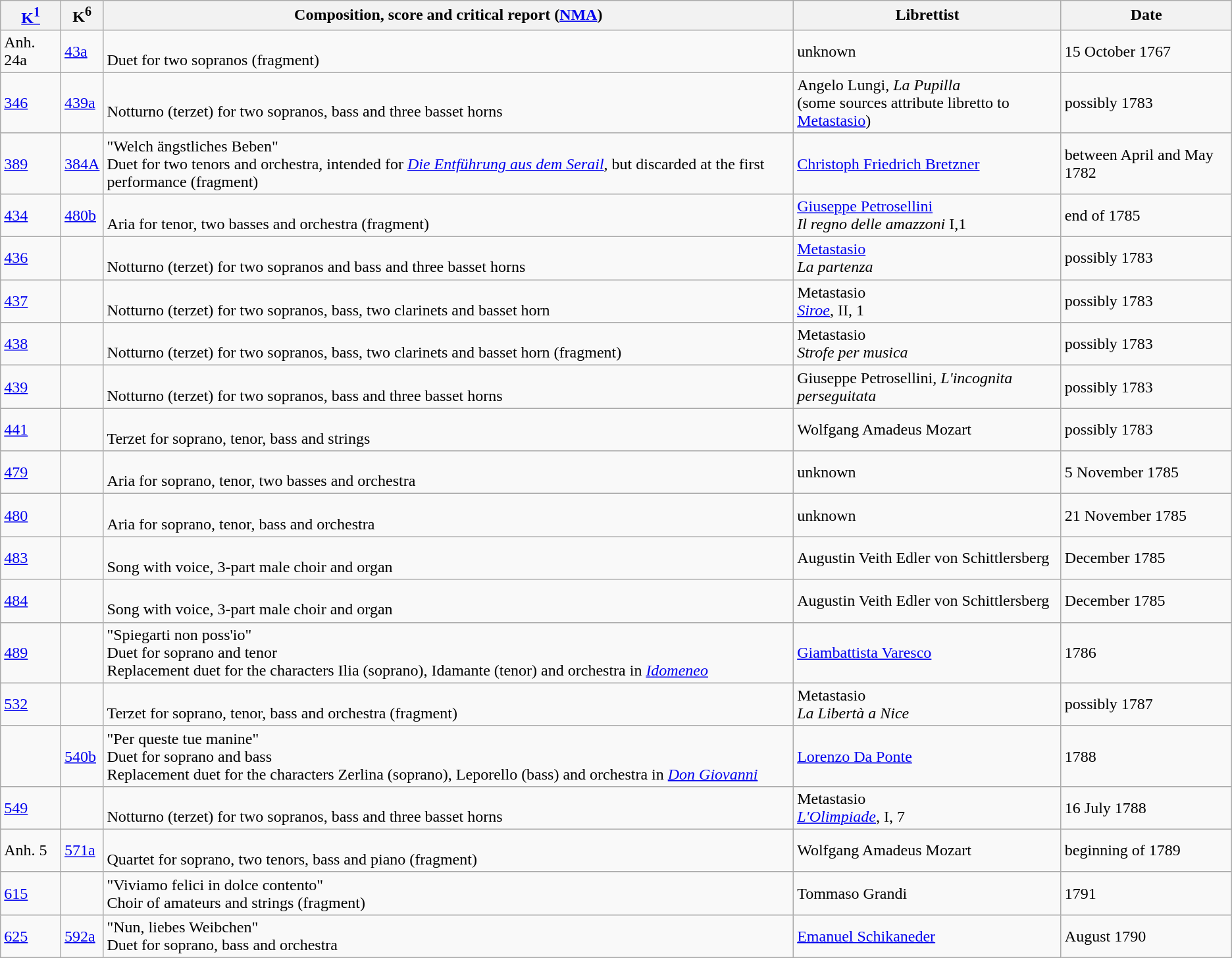<table class="sortable wikitable">
<tr>
<th><a href='#'>K<sup>1</sup></a></th>
<th class="unsortable">K<sup>6</sup></th>
<th class="unsortable">Composition, score and critical report (<a href='#'>NMA</a>)</th>
<th class="unsortable">Librettist</th>
<th>Date</th>
</tr>
<tr>
<td>Anh. 24a</td>
<td><a href='#'>43a</a></td>
<td><br>Duet for two sopranos (fragment)</td>
<td>unknown</td>
<td>15 October 1767</td>
</tr>
<tr>
<td><a href='#'>346</a></td>
<td><a href='#'>439a</a></td>
<td><br>Notturno (terzet) for two sopranos, bass and three basset horns</td>
<td>Angelo Lungi, <em>La Pupilla</em><br>(some sources attribute libretto to <a href='#'>Metastasio</a>)</td>
<td>possibly 1783</td>
</tr>
<tr>
<td><a href='#'>389</a></td>
<td><a href='#'>384A</a></td>
<td>"Welch ängstliches Beben"<br>Duet for two tenors and orchestra, intended for <em><a href='#'>Die Entführung aus dem Serail</a></em>, but discarded at the first performance (fragment)</td>
<td><a href='#'>Christoph Friedrich Bretzner</a></td>
<td>between April and May 1782</td>
</tr>
<tr>
<td><a href='#'>434</a></td>
<td><a href='#'>480b</a></td>
<td><br>Aria for tenor, two basses and orchestra (fragment)</td>
<td><a href='#'>Giuseppe Petrosellini</a><br><em>Il regno delle amazzoni</em> I,1</td>
<td>end of 1785</td>
</tr>
<tr>
<td><a href='#'>436</a></td>
<td> </td>
<td><br>Notturno (terzet) for two sopranos and bass and three basset horns</td>
<td><a href='#'>Metastasio</a><br><em>La partenza</em></td>
<td>possibly 1783</td>
</tr>
<tr>
<td><a href='#'>437</a></td>
<td> </td>
<td><br>Notturno (terzet) for two sopranos, bass, two clarinets and basset horn</td>
<td>Metastasio<br><em><a href='#'>Siroe</a></em>, II, 1</td>
<td>possibly 1783</td>
</tr>
<tr>
<td><a href='#'>438</a></td>
<td> </td>
<td><br>Notturno (terzet) for two sopranos, bass, two clarinets and basset horn (fragment)</td>
<td>Metastasio<br><em>Strofe per musica</em></td>
<td>possibly 1783</td>
</tr>
<tr>
<td><a href='#'>439</a></td>
<td> </td>
<td><br>Notturno (terzet) for two sopranos, bass and three basset horns</td>
<td>Giuseppe Petrosellini, <em>L'incognita perseguitata</em></td>
<td>possibly 1783</td>
</tr>
<tr>
<td><a href='#'>441</a></td>
<td> </td>
<td><br>Terzet for soprano, tenor, bass and strings</td>
<td>Wolfgang Amadeus Mozart</td>
<td>possibly 1783</td>
</tr>
<tr>
<td><a href='#'>479</a></td>
<td> </td>
<td><br>Aria for soprano, tenor, two basses and orchestra</td>
<td>unknown</td>
<td>5 November 1785</td>
</tr>
<tr>
<td><a href='#'>480</a></td>
<td> </td>
<td><br>Aria for soprano, tenor, bass and orchestra</td>
<td>unknown</td>
<td>21 November 1785</td>
</tr>
<tr>
<td><a href='#'>483</a></td>
<td> </td>
<td><br>Song with voice, 3-part male choir and organ</td>
<td>Augustin Veith Edler von Schittlersberg</td>
<td>December 1785</td>
</tr>
<tr>
<td><a href='#'>484</a></td>
<td> </td>
<td><br>Song with voice, 3-part male choir and organ</td>
<td>Augustin Veith Edler von Schittlersberg</td>
<td>December 1785</td>
</tr>
<tr>
<td><a href='#'>489</a></td>
<td> </td>
<td>"Spiegarti non poss'io"<br>Duet for soprano and tenor<br>Replacement duet for the characters Ilia (soprano), Idamante (tenor) and orchestra in <em><a href='#'>Idomeneo</a></em></td>
<td><a href='#'>Giambattista Varesco</a></td>
<td>1786</td>
</tr>
<tr>
<td><a href='#'>532</a></td>
<td> </td>
<td><br>Terzet for soprano, tenor, bass and orchestra (fragment)</td>
<td>Metastasio<br><em>La Libertà a Nice</em></td>
<td>possibly 1787</td>
</tr>
<tr>
<td> </td>
<td><a href='#'>540b</a></td>
<td>"Per queste tue manine"<br>Duet for soprano and bass<br>Replacement duet for the characters Zerlina (soprano), Leporello (bass) and orchestra in <em><a href='#'>Don Giovanni</a></em></td>
<td><a href='#'>Lorenzo Da Ponte</a></td>
<td>1788</td>
</tr>
<tr>
<td><a href='#'>549</a></td>
<td> </td>
<td><br>Notturno (terzet) for two sopranos, bass and three basset horns</td>
<td>Metastasio<br><em><a href='#'>L'Olimpiade</a></em>, I, 7</td>
<td>16 July 1788</td>
</tr>
<tr>
<td>Anh. 5</td>
<td><a href='#'>571a</a></td>
<td><br>Quartet for soprano, two tenors, bass and piano (fragment)</td>
<td>Wolfgang Amadeus Mozart</td>
<td>beginning of 1789</td>
</tr>
<tr>
<td><a href='#'>615</a></td>
<td> </td>
<td>"Viviamo felici in dolce contento"<br>Choir of amateurs and strings (fragment)</td>
<td>Tommaso Grandi</td>
<td>1791</td>
</tr>
<tr>
<td><a href='#'>625</a></td>
<td><a href='#'>592a</a></td>
<td>"Nun, liebes Weibchen"<br>Duet for soprano, bass and orchestra</td>
<td><a href='#'>Emanuel Schikaneder</a></td>
<td>August 1790</td>
</tr>
</table>
